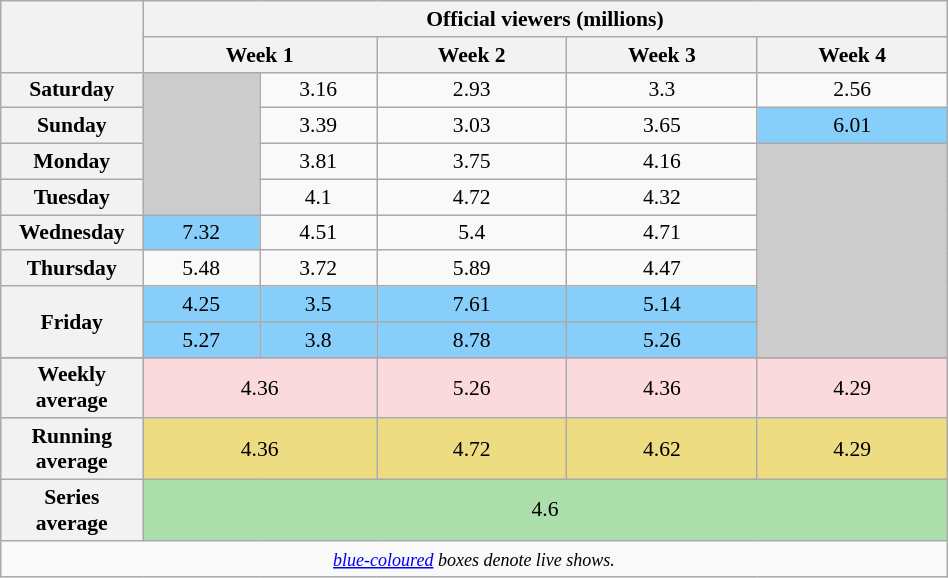<table class="wikitable" style="font-size:90%; text-align:center; width: 50%; margin-left: auto; margin-right: auto;">
<tr>
<th scope="col" rowspan="2" style="width:15%;"></th>
<th scope=col colspan=5>Official viewers (millions)</th>
</tr>
<tr>
<th colspan="2">Week 1</th>
<th>Week 2</th>
<th>Week 3</th>
<th>Week 4</th>
</tr>
<tr>
<th>Saturday</th>
<td style="background:#ccc;" rowspan="4"></td>
<td>3.16</td>
<td>2.93</td>
<td>3.3</td>
<td>2.56</td>
</tr>
<tr>
<th>Sunday</th>
<td>3.39</td>
<td>3.03</td>
<td>3.65</td>
<td style="background:#87CEFA;">6.01</td>
</tr>
<tr>
<th>Monday</th>
<td>3.81</td>
<td>3.75</td>
<td>4.16</td>
<td style="background:#ccc;" rowspan="6"></td>
</tr>
<tr>
<th>Tuesday</th>
<td>4.1</td>
<td>4.72</td>
<td>4.32</td>
</tr>
<tr>
<th>Wednesday</th>
<td style="background:#87CEFA;">7.32</td>
<td>4.51</td>
<td>5.4</td>
<td>4.71</td>
</tr>
<tr>
<th>Thursday</th>
<td>5.48</td>
<td>3.72</td>
<td>5.89</td>
<td>4.47</td>
</tr>
<tr>
<th rowspan=2>Friday</th>
<td style="background:#87CEFA;">4.25</td>
<td style="background:#87CEFA;">3.5</td>
<td style="background:#87CEFA;">7.61</td>
<td style="background:#87CEFA;">5.14</td>
</tr>
<tr>
<td style="background:#87CEFA;">5.27</td>
<td style="background:#87CEFA;">3.8</td>
<td style="background:#87CEFA;">8.78</td>
<td style="background:#87CEFA;">5.26</td>
</tr>
<tr>
</tr>
<tr style="background:#FADADD;" |>
<th>Weekly average</th>
<td colspan="2">4.36</td>
<td>5.26</td>
<td>4.36</td>
<td>4.29</td>
</tr>
<tr style="background:#EEDC82;" |>
<th>Running average</th>
<td colspan="2">4.36</td>
<td>4.72</td>
<td>4.62</td>
<td>4.29</td>
</tr>
<tr style="background:#ADDFAD;" |>
<th>Series average</th>
<td colspan="6">4.6</td>
</tr>
<tr>
<td colspan=6><small><em><a href='#'>blue-coloured</a> boxes denote live shows.</em></small></td>
</tr>
</table>
